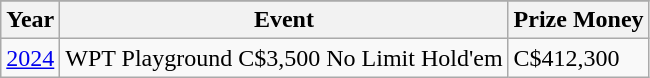<table class="wikitable">
<tr>
</tr>
<tr>
<th>Year</th>
<th>Event</th>
<th>Prize Money</th>
</tr>
<tr>
<td><a href='#'>2024</a></td>
<td>WPT Playground C$3,500 No Limit Hold'em</td>
<td>C$412,300</td>
</tr>
</table>
